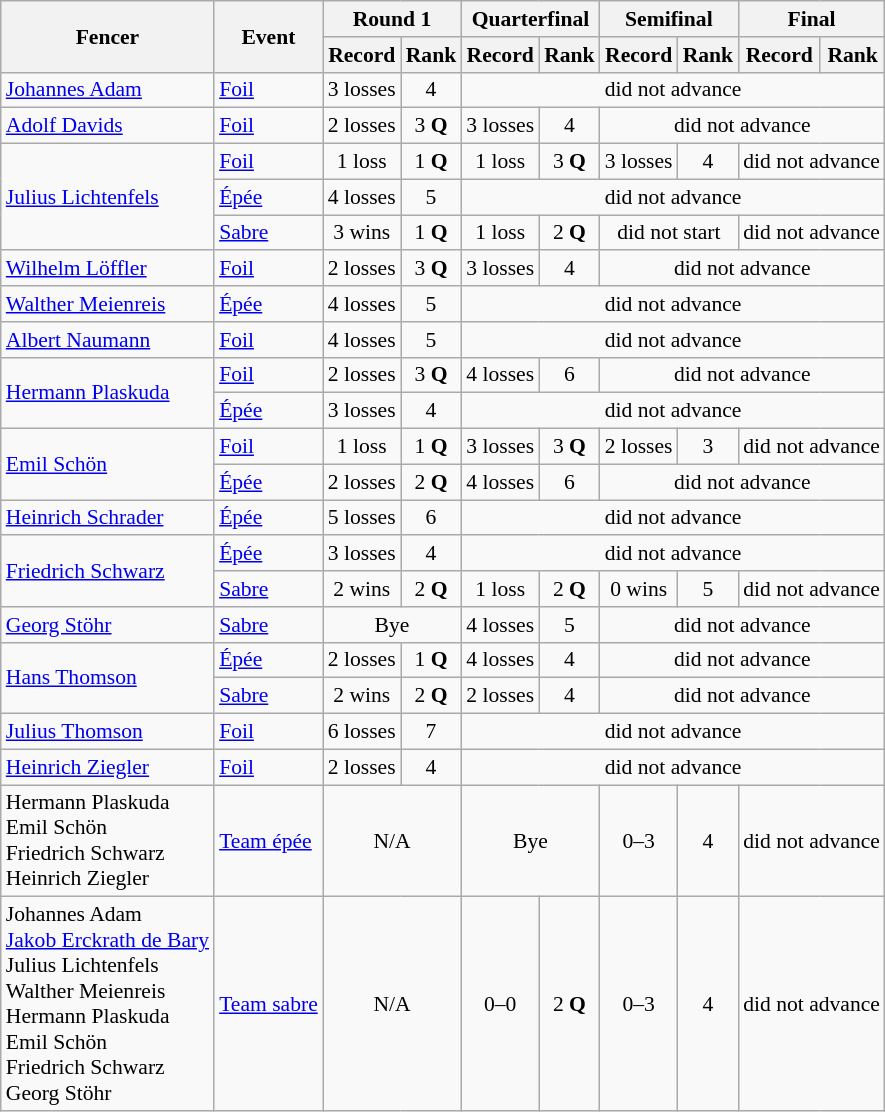<table class=wikitable style="font-size:90%">
<tr>
<th rowspan="2">Fencer</th>
<th rowspan="2">Event</th>
<th colspan="2">Round 1</th>
<th colspan="2">Quarterfinal</th>
<th colspan="2">Semifinal</th>
<th colspan="2">Final</th>
</tr>
<tr>
<th>Record</th>
<th>Rank</th>
<th>Record</th>
<th>Rank</th>
<th>Record</th>
<th>Rank</th>
<th>Record</th>
<th>Rank</th>
</tr>
<tr>
<td><a href='#'>Johannes Adam</a></td>
<td><a href='#'>Foil</a></td>
<td align=center>3 losses</td>
<td align=center>4</td>
<td align=center colspan=6>did not advance</td>
</tr>
<tr>
<td><a href='#'>Adolf Davids</a></td>
<td><a href='#'>Foil</a></td>
<td align=center>2 losses</td>
<td align=center>3 <strong>Q</strong></td>
<td align=center>3 losses</td>
<td align=center>4</td>
<td align=center colspan=4>did not advance</td>
</tr>
<tr>
<td rowspan=3><a href='#'>Julius Lichtenfels</a></td>
<td><a href='#'>Foil</a></td>
<td align=center>1 loss</td>
<td align=center>1 <strong>Q</strong></td>
<td align=center>1 loss</td>
<td align=center>3 <strong>Q</strong></td>
<td align=center>3 losses</td>
<td align=center>4</td>
<td align=center colspan=2>did not advance</td>
</tr>
<tr>
<td><a href='#'>Épée</a></td>
<td align=center>4 losses</td>
<td align=center>5</td>
<td align=center colspan=6>did not advance</td>
</tr>
<tr>
<td><a href='#'>Sabre</a></td>
<td align=center>3 wins</td>
<td align=center>1 <strong>Q</strong></td>
<td align=center>1 loss</td>
<td align=center>2 <strong>Q</strong></td>
<td align=center colspan=2>did not start</td>
<td align=center colspan=2>did not advance</td>
</tr>
<tr>
<td><a href='#'>Wilhelm Löffler</a></td>
<td><a href='#'>Foil</a></td>
<td align=center>2 losses</td>
<td align=center>3 <strong>Q</strong></td>
<td align=center>3 losses</td>
<td align=center>4</td>
<td align=center colspan=4>did not advance</td>
</tr>
<tr>
<td><a href='#'>Walther Meienreis</a></td>
<td><a href='#'>Épée</a></td>
<td align=center>4 losses</td>
<td align=center>5</td>
<td align=center colspan=6>did not advance</td>
</tr>
<tr>
<td><a href='#'>Albert Naumann</a></td>
<td><a href='#'>Foil</a></td>
<td align=center>4 losses</td>
<td align=center>5</td>
<td align=center colspan=6>did not advance</td>
</tr>
<tr>
<td rowspan=2><a href='#'>Hermann Plaskuda</a></td>
<td><a href='#'>Foil</a></td>
<td align=center>2 losses</td>
<td align=center>3 <strong>Q</strong></td>
<td align=center>4 losses</td>
<td align=center>6</td>
<td align=center colspan=6>did not advance</td>
</tr>
<tr>
<td><a href='#'>Épée</a></td>
<td align=center>3 losses</td>
<td align=center>4</td>
<td align=center colspan=6>did not advance</td>
</tr>
<tr>
<td rowspan=2><a href='#'>Emil Schön</a></td>
<td><a href='#'>Foil</a></td>
<td align=center>1 loss</td>
<td align=center>1 <strong>Q</strong></td>
<td align=center>3 losses</td>
<td align=center>3 <strong>Q</strong></td>
<td align=center>2 losses</td>
<td align=center>3</td>
<td align=center colspan=2>did not advance</td>
</tr>
<tr>
<td><a href='#'>Épée</a></td>
<td align=center>2 losses</td>
<td align=center>2 <strong>Q</strong></td>
<td align=center>4 losses</td>
<td align=center>6</td>
<td align=center colspan=6>did not advance</td>
</tr>
<tr>
<td><a href='#'>Heinrich Schrader</a></td>
<td><a href='#'>Épée</a></td>
<td align=center>5 losses</td>
<td align=center>6</td>
<td align=center colspan=6>did not advance</td>
</tr>
<tr>
<td rowspan=2><a href='#'>Friedrich Schwarz</a></td>
<td><a href='#'>Épée</a></td>
<td align=center>3 losses</td>
<td align=center>4</td>
<td align=center colspan=6>did not advance</td>
</tr>
<tr>
<td><a href='#'>Sabre</a></td>
<td align=center>2 wins</td>
<td align=center>2 <strong>Q</strong></td>
<td align=center>1 loss</td>
<td align=center>2 <strong>Q</strong></td>
<td align=center>0 wins</td>
<td align=center>5</td>
<td align=center colspan=6>did not advance</td>
</tr>
<tr>
<td><a href='#'>Georg Stöhr</a></td>
<td><a href='#'>Sabre</a></td>
<td align=center colspan=2>Bye</td>
<td align=center>4 losses</td>
<td align=center>5</td>
<td align=center colspan=4>did not advance</td>
</tr>
<tr>
<td rowspan=2><a href='#'>Hans Thomson</a></td>
<td><a href='#'>Épée</a></td>
<td align=center>2 losses</td>
<td align=center>1 <strong>Q</strong></td>
<td align=center>4 losses</td>
<td align=center>4</td>
<td align=center colspan=4>did not advance</td>
</tr>
<tr>
<td><a href='#'>Sabre</a></td>
<td align=center>2 wins</td>
<td align=center>2 <strong>Q</strong></td>
<td align=center>2 losses</td>
<td align=center>4</td>
<td align=center colspan=4>did not advance</td>
</tr>
<tr>
<td><a href='#'>Julius Thomson</a></td>
<td><a href='#'>Foil</a></td>
<td align=center>6 losses</td>
<td align=center>7</td>
<td align=center colspan=6>did not advance</td>
</tr>
<tr>
<td><a href='#'>Heinrich Ziegler</a></td>
<td><a href='#'>Foil</a></td>
<td align=center>2 losses</td>
<td align=center>4</td>
<td align=center colspan=6>did not advance</td>
</tr>
<tr>
<td>Hermann Plaskuda <br> Emil Schön <br> Friedrich Schwarz <br> Heinrich Ziegler</td>
<td><a href='#'>Team épée</a></td>
<td align=center colspan=2>N/A</td>
<td align=center colspan=2>Bye</td>
<td align=center>0–3</td>
<td align=center>4</td>
<td align=center colspan=2>did not advance</td>
</tr>
<tr>
<td>Johannes Adam <br> <a href='#'>Jakob Erckrath de Bary</a> <br> Julius Lichtenfels <br> Walther Meienreis <br> Hermann Plaskuda <br> Emil Schön <br> Friedrich Schwarz <br> Georg Stöhr</td>
<td><a href='#'>Team sabre</a></td>
<td align=center colspan=2>N/A</td>
<td align=center>0–0</td>
<td align=center>2 <strong>Q</strong></td>
<td align=center>0–3</td>
<td align=center>4</td>
<td align=center colspan=2>did not advance</td>
</tr>
</table>
